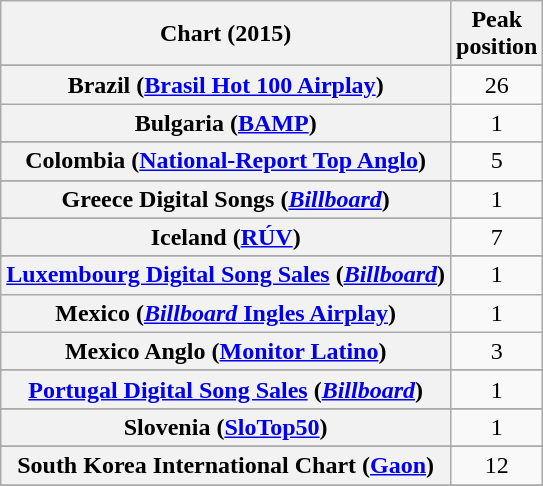<table class="wikitable sortable plainrowheaders" style="text-align:center">
<tr>
<th scope="col">Chart (2015)</th>
<th scope="col">Peak<br>position</th>
</tr>
<tr>
</tr>
<tr>
</tr>
<tr>
</tr>
<tr>
</tr>
<tr>
<th scope="row">Brazil (<a href='#'>Brasil Hot 100 Airplay</a>)</th>
<td>26</td>
</tr>
<tr>
<th scope="row">Bulgaria (<a href='#'>BAMP</a>)</th>
<td>1</td>
</tr>
<tr>
</tr>
<tr>
</tr>
<tr>
</tr>
<tr>
</tr>
<tr>
<th scope="row">Colombia (<a href='#'>National-Report Top Anglo</a>)</th>
<td>5</td>
</tr>
<tr>
</tr>
<tr>
</tr>
<tr>
</tr>
<tr>
</tr>
<tr>
</tr>
<tr>
</tr>
<tr>
</tr>
<tr>
</tr>
<tr>
<th scope="row">Greece Digital Songs (<em><a href='#'>Billboard</a></em>)</th>
<td>1</td>
</tr>
<tr>
</tr>
<tr>
</tr>
<tr>
<th scope="row">Iceland (<a href='#'>RÚV</a>)</th>
<td>7</td>
</tr>
<tr>
</tr>
<tr>
</tr>
<tr>
</tr>
<tr>
</tr>
<tr>
<th scope="row"><a href='#'>Luxembourg Digital Song Sales</a> (<em><a href='#'>Billboard</a></em>)</th>
<td>1</td>
</tr>
<tr>
<th scope="row">Mexico (<a href='#'><em>Billboard</em> Ingles Airplay</a>)</th>
<td>1</td>
</tr>
<tr>
<th scope="row">Mexico Anglo (<a href='#'>Monitor Latino</a>)</th>
<td>3</td>
</tr>
<tr>
</tr>
<tr>
</tr>
<tr>
</tr>
<tr>
</tr>
<tr>
</tr>
<tr>
<th scope="row"><a href='#'>Portugal Digital Song Sales</a> (<em><a href='#'>Billboard</a></em>)</th>
<td>1</td>
</tr>
<tr>
</tr>
<tr>
</tr>
<tr>
</tr>
<tr>
</tr>
<tr>
</tr>
<tr>
<th scope="row">Slovenia (<a href='#'>SloTop50</a>)</th>
<td>1</td>
</tr>
<tr>
</tr>
<tr>
<th scope="row">South Korea International Chart (<a href='#'>Gaon</a>)</th>
<td>12</td>
</tr>
<tr>
</tr>
<tr>
</tr>
<tr>
</tr>
<tr>
</tr>
<tr>
</tr>
<tr>
</tr>
<tr>
</tr>
<tr>
</tr>
<tr>
</tr>
<tr>
</tr>
<tr>
</tr>
<tr>
</tr>
</table>
